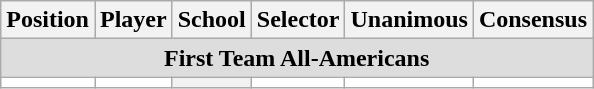<table class="wikitable" border="0">
<tr>
<th>Position</th>
<th>Player</th>
<th>School</th>
<th>Selector</th>
<th>Unanimous</th>
<th>Consensus</th>
</tr>
<tr>
<td colspan="6" style="text-align:center; background:#ddd;"><strong>First Team All-Americans</strong></td>
</tr>
<tr style="text-align:center;">
<td style="background:white"></td>
<td style="background:white"></td>
<th></th>
<td style="background:white"></td>
<td style="background:white"></td>
<td style="background:white"></td>
</tr>
</table>
